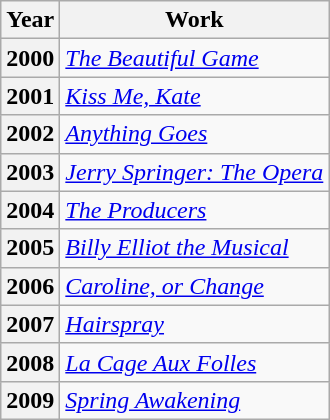<table class="wikitable">
<tr>
<th>Year</th>
<th>Work</th>
</tr>
<tr>
<th>2000</th>
<td><em><a href='#'>The Beautiful Game</a></em></td>
</tr>
<tr>
<th>2001</th>
<td><em><a href='#'>Kiss Me, Kate</a></em></td>
</tr>
<tr>
<th>2002</th>
<td><em><a href='#'>Anything Goes</a></em></td>
</tr>
<tr>
<th>2003</th>
<td><em><a href='#'>Jerry Springer: The Opera</a></em></td>
</tr>
<tr>
<th>2004</th>
<td><em><a href='#'>The Producers</a></em></td>
</tr>
<tr>
<th>2005</th>
<td><em><a href='#'>Billy Elliot the Musical</a></em></td>
</tr>
<tr>
<th>2006</th>
<td><em><a href='#'>Caroline, or Change</a></em></td>
</tr>
<tr>
<th>2007</th>
<td><em><a href='#'>Hairspray</a></em></td>
</tr>
<tr>
<th>2008</th>
<td><em><a href='#'>La Cage Aux Folles</a></em></td>
</tr>
<tr>
<th>2009</th>
<td><em><a href='#'>Spring Awakening</a></em></td>
</tr>
</table>
